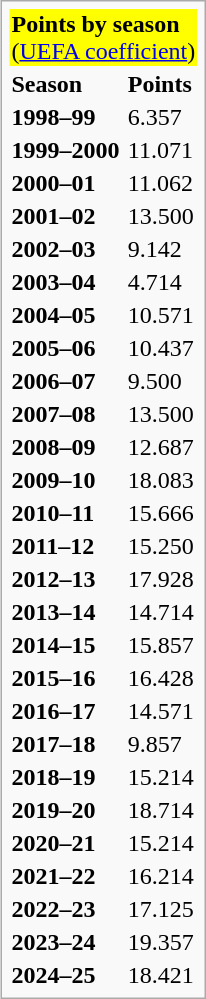<table class="infobox">
<tr>
<td colspan="2" bgcolor="yellow"><strong>Points by season</strong><br>(<a href='#'>UEFA coefficient</a>)</td>
</tr>
<tr>
<td><strong>Season</strong></td>
<td><strong>Points</strong></td>
</tr>
<tr>
<td><strong>1998–99</strong></td>
<td>6.357</td>
</tr>
<tr>
<td><strong>1999–2000</strong></td>
<td>11.071</td>
</tr>
<tr>
<td><strong>2000–01</strong></td>
<td>11.062</td>
</tr>
<tr>
<td><strong>2001–02</strong></td>
<td>13.500</td>
</tr>
<tr>
<td><strong>2002–03</strong></td>
<td>9.142</td>
</tr>
<tr>
<td><strong>2003–04</strong></td>
<td>4.714</td>
</tr>
<tr>
<td><strong>2004–05</strong></td>
<td>10.571</td>
</tr>
<tr>
<td><strong>2005–06</strong></td>
<td>10.437</td>
</tr>
<tr>
<td><strong>2006–07</strong></td>
<td>9.500</td>
</tr>
<tr>
<td><strong>2007–08</strong></td>
<td>13.500</td>
</tr>
<tr>
<td><strong>2008–09</strong></td>
<td>12.687</td>
</tr>
<tr>
<td><strong>2009–10</strong></td>
<td>18.083</td>
</tr>
<tr>
<td><strong>2010–11</strong></td>
<td>15.666</td>
</tr>
<tr>
<td><strong>2011–12</strong></td>
<td>15.250</td>
</tr>
<tr>
<td><strong>2012–13</strong></td>
<td>17.928</td>
</tr>
<tr>
<td><strong>2013–14</strong></td>
<td>14.714</td>
</tr>
<tr>
<td><strong>2014–15</strong></td>
<td>15.857</td>
</tr>
<tr>
<td><strong>2015–16</strong></td>
<td>16.428</td>
</tr>
<tr>
<td><strong>2016–17</strong></td>
<td>14.571</td>
</tr>
<tr>
<td><strong>2017–18</strong></td>
<td>9.857</td>
</tr>
<tr>
<td><strong>2018–19</strong></td>
<td>15.214</td>
</tr>
<tr>
<td><strong>2019–20</strong></td>
<td>18.714</td>
</tr>
<tr>
<td><strong>2020–21</strong></td>
<td>15.214</td>
</tr>
<tr>
<td><strong>2021–22</strong></td>
<td>16.214</td>
</tr>
<tr>
<td><strong>2022–23</strong></td>
<td>17.125</td>
</tr>
<tr>
<td><strong>2023–24</strong></td>
<td>19.357</td>
</tr>
<tr>
<td><strong>2024–25</strong></td>
<td>18.421</td>
</tr>
</table>
